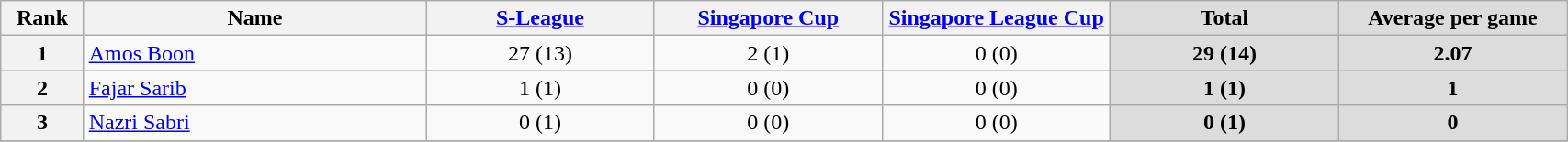<table class="wikitable" style="text-align: center;" width=90%>
<tr>
<th width=3%>Rank</th>
<th width=15%>Name</th>
<th width=10%><a href='#'>S-League</a></th>
<th width=10%><a href='#'>Singapore Cup</a></th>
<th width=10%><a href='#'>Singapore League Cup</a></th>
<th width=10% style="background: #DCDCDC">Total</th>
<th width=10% style="background: #DCDCDC">Average per game</th>
</tr>
<tr>
<th>1</th>
<td style="text-align:left;"> <a href='#'>Amos Boon</a></td>
<td>27 (13)</td>
<td>2 (1)</td>
<td>0 (0)</td>
<th style="background: #DCDCDC"><strong>29 (14)</strong></th>
<th style="background: #DCDCDC"><strong>2.07</strong></th>
</tr>
<tr>
<th>2</th>
<td style="text-align:left;"> <a href='#'>Fajar Sarib</a></td>
<td>1 (1)</td>
<td>0 (0)</td>
<td>0 (0)</td>
<th style="background: #DCDCDC"><strong>1 (1)</strong></th>
<th style="background: #DCDCDC"><strong>1</strong></th>
</tr>
<tr>
<th>3</th>
<td style="text-align:left;"> <a href='#'>Nazri Sabri</a></td>
<td>0 (1)</td>
<td>0 (0)</td>
<td>0 (0)</td>
<th style="background: #DCDCDC"><strong>0 (1)</strong></th>
<th style="background: #DCDCDC"><strong>0</strong></th>
</tr>
<tr>
</tr>
</table>
